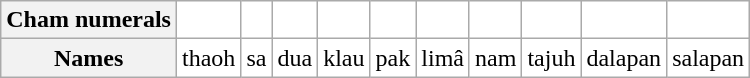<table class="wikitable nounderlines Unicode" style="border-collapse:collapse;background:#FFFFFF;text-align:center">
<tr>
<th>Cham numerals</th>
<td></td>
<td></td>
<td></td>
<td></td>
<td></td>
<td></td>
<td></td>
<td></td>
<td></td>
<td></td>
</tr>
<tr>
<th>Names</th>
<td>thaoh<br></td>
<td>sa<br></td>
<td>dua<br></td>
<td>klau<br></td>
<td>pak<br></td>
<td>limâ<br></td>
<td>nam<br></td>
<td>tajuh<br></td>
<td>dalapan<br></td>
<td>salapan<br></td>
</tr>
</table>
